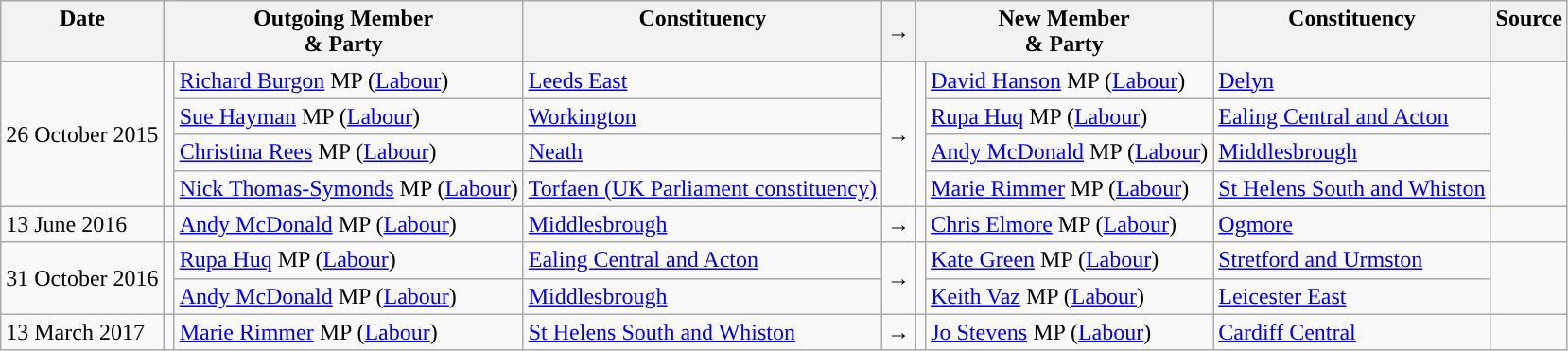<table class="wikitable">
<tr>
<th valign="top">Date</th>
<th colspan="2" valign="top">Outgoing Member<br>& Party</th>
<th valign="top">Constituency</th>
<th>→</th>
<th colspan="2" valign="top">New Member<br>& Party</th>
<th valign="top">Constituency</th>
<th valign="top">Source</th>
</tr>
<tr>
<td rowspan="4">26 October 2015</td>
<td rowspan=4 style="color:inherit;background:"></td>
<td><a href='#'>Richard Burgon</a> MP (<a href='#'>Labour</a>)</td>
<td><a href='#'>Leeds East</a></td>
<td rowspan=4>→</td>
<td rowspan=4 style="color:inherit;background:"></td>
<td><a href='#'>David Hanson</a> MP (<a href='#'>Labour</a>)</td>
<td><a href='#'>Delyn</a></td>
<td rowspan=4></td>
</tr>
<tr>
<td><a href='#'>Sue Hayman</a> MP (<a href='#'>Labour</a>)</td>
<td><a href='#'>Workington</a></td>
<td><a href='#'>Rupa Huq</a> MP (<a href='#'>Labour</a>)</td>
<td><a href='#'>Ealing Central and Acton</a></td>
</tr>
<tr>
<td><a href='#'>Christina Rees</a> MP (<a href='#'>Labour</a>)</td>
<td><a href='#'>Neath</a></td>
<td><a href='#'>Andy McDonald</a> MP (<a href='#'>Labour</a>)</td>
<td><a href='#'>Middlesbrough</a></td>
</tr>
<tr>
<td><a href='#'>Nick Thomas-Symonds</a> MP (<a href='#'>Labour</a>)</td>
<td><a href='#'>Torfaen (UK Parliament constituency)</a></td>
<td><a href='#'>Marie Rimmer</a> MP (<a href='#'>Labour</a>)</td>
<td><a href='#'>St Helens South and Whiston</a></td>
</tr>
<tr>
<td>13 June 2016</td>
<td style="color:inherit;background:"></td>
<td><a href='#'>Andy McDonald</a> MP (<a href='#'>Labour</a>)</td>
<td><a href='#'>Middlesbrough</a></td>
<td>→</td>
<td style="color:inherit;background:"></td>
<td><a href='#'>Chris Elmore</a> MP (<a href='#'>Labour</a>)</td>
<td><a href='#'>Ogmore</a></td>
<td></td>
</tr>
<tr>
<td rowspan="2">31 October 2016</td>
<td rowspan="2" style="color:inherit;background:"></td>
<td><a href='#'>Rupa Huq</a> MP (<a href='#'>Labour</a>)</td>
<td><a href='#'>Ealing Central and Acton</a></td>
<td rowspan="2">→</td>
<td rowspan="2" style="color:inherit;background:"></td>
<td><a href='#'>Kate Green</a> MP (<a href='#'>Labour</a>)</td>
<td><a href='#'>Stretford and Urmston</a></td>
<td rowspan=2></td>
</tr>
<tr>
<td><a href='#'>Andy McDonald</a> MP (<a href='#'>Labour</a>)</td>
<td><a href='#'>Middlesbrough</a></td>
<td><a href='#'>Keith Vaz</a> MP (<a href='#'>Labour</a>)</td>
<td><a href='#'>Leicester East</a></td>
</tr>
<tr>
<td>13 March 2017</td>
<td style="color:inherit;background:"></td>
<td><a href='#'>Marie Rimmer</a> MP (<a href='#'>Labour</a>)</td>
<td><a href='#'>St Helens South and Whiston</a></td>
<td>→</td>
<td style="color:inherit;background:"></td>
<td><a href='#'>Jo Stevens</a> MP (<a href='#'>Labour</a>)</td>
<td><a href='#'>Cardiff Central</a></td>
<td></td>
</tr>
</table>
